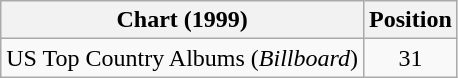<table class="wikitable">
<tr>
<th>Chart (1999)</th>
<th>Position</th>
</tr>
<tr>
<td>US Top Country Albums (<em>Billboard</em>)</td>
<td style="text-align:center;">31</td>
</tr>
</table>
